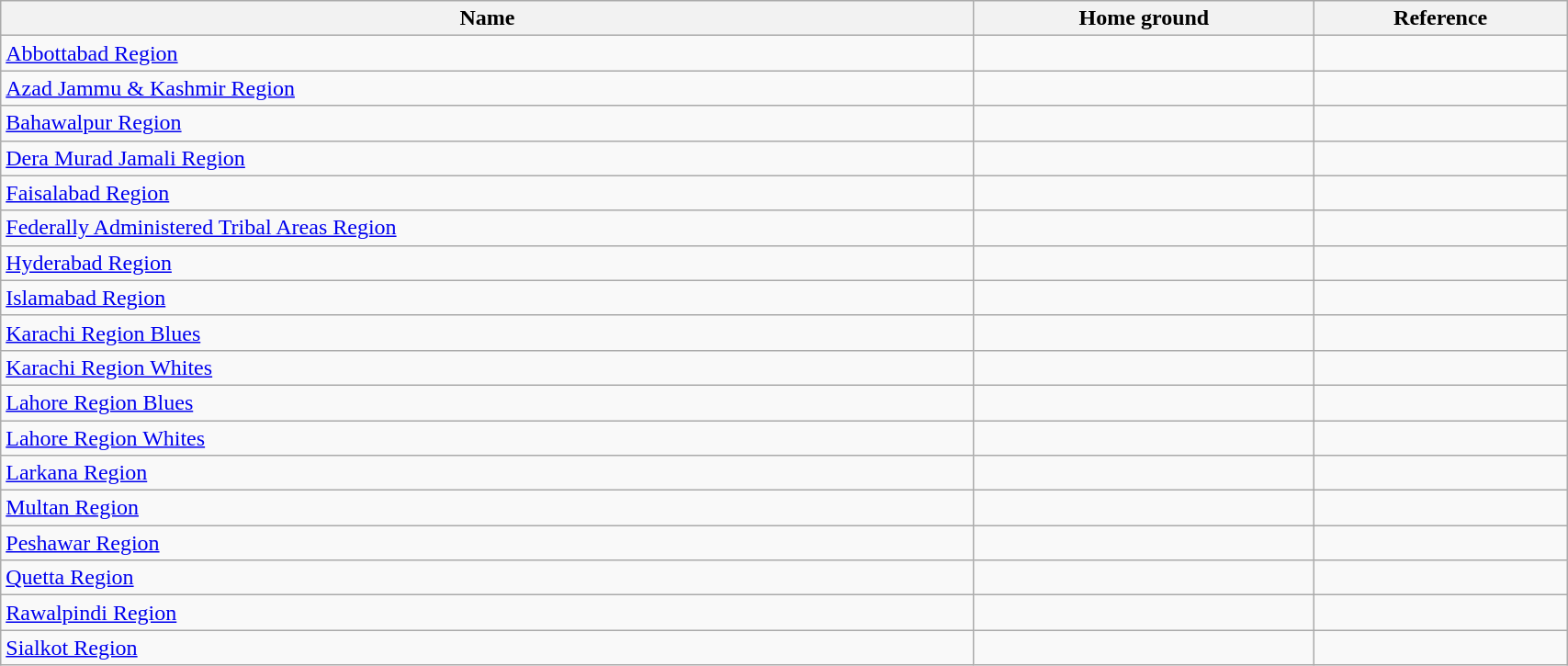<table class="wikitable" style="width:90%;">
<tr>
<th>Name</th>
<th>Home ground</th>
<th>Reference</th>
</tr>
<tr>
<td><a href='#'>Abbottabad Region</a></td>
<td></td>
<td></td>
</tr>
<tr>
<td><a href='#'>Azad Jammu & Kashmir Region</a></td>
<td></td>
<td></td>
</tr>
<tr>
<td><a href='#'>Bahawalpur Region</a></td>
<td></td>
<td></td>
</tr>
<tr>
<td><a href='#'>Dera Murad Jamali Region</a></td>
<td></td>
<td></td>
</tr>
<tr>
<td><a href='#'>Faisalabad Region</a></td>
<td></td>
<td></td>
</tr>
<tr>
<td><a href='#'>Federally Administered Tribal Areas Region</a></td>
<td></td>
<td></td>
</tr>
<tr>
<td><a href='#'>Hyderabad Region</a></td>
<td></td>
<td></td>
</tr>
<tr>
<td><a href='#'>Islamabad Region</a></td>
<td></td>
<td></td>
</tr>
<tr>
<td><a href='#'>Karachi Region Blues</a></td>
<td></td>
<td></td>
</tr>
<tr>
<td><a href='#'>Karachi Region Whites</a></td>
<td></td>
<td></td>
</tr>
<tr>
<td><a href='#'>Lahore Region Blues</a></td>
<td></td>
<td></td>
</tr>
<tr>
<td><a href='#'>Lahore Region Whites</a></td>
<td></td>
<td></td>
</tr>
<tr>
<td><a href='#'>Larkana Region</a></td>
<td></td>
<td></td>
</tr>
<tr>
<td><a href='#'>Multan Region</a></td>
<td></td>
<td></td>
</tr>
<tr>
<td><a href='#'>Peshawar Region</a></td>
<td></td>
<td></td>
</tr>
<tr>
<td><a href='#'>Quetta Region</a></td>
<td></td>
<td></td>
</tr>
<tr>
<td><a href='#'>Rawalpindi Region</a></td>
<td></td>
<td></td>
</tr>
<tr>
<td><a href='#'>Sialkot Region</a></td>
<td></td>
<td></td>
</tr>
</table>
